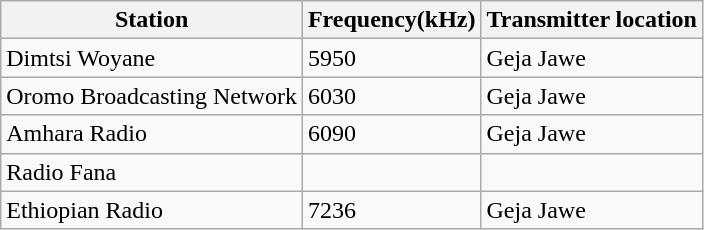<table class="wikitable">
<tr>
<th>Station</th>
<th>Frequency(kHz)</th>
<th>Transmitter location</th>
</tr>
<tr>
<td>Dimtsi Woyane</td>
<td>5950</td>
<td>Geja Jawe</td>
</tr>
<tr>
<td>Oromo Broadcasting Network</td>
<td>6030</td>
<td>Geja Jawe</td>
</tr>
<tr>
<td>Amhara Radio</td>
<td>6090</td>
<td>Geja Jawe</td>
</tr>
<tr>
<td>Radio Fana</td>
<td></td>
<td></td>
</tr>
<tr>
<td>Ethiopian Radio</td>
<td>7236</td>
<td>Geja Jawe</td>
</tr>
</table>
